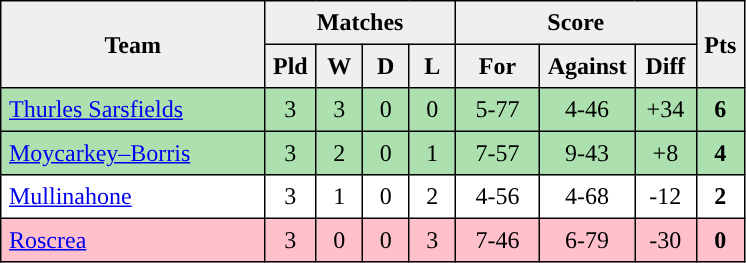<table style=border-collapse:collapse border=1 cellspacing=0 cellpadding=5>
<tr align=center bgcolor=#efefef>
<th rowspan=2 width=165>Team</th>
<th colspan=4>Matches</th>
<th colspan=3>Score</th>
<th rowspan=2width=20>Pts</th>
</tr>
<tr align=center bgcolor=#efefef>
<th width=20>Pld</th>
<th width=20>W</th>
<th width=20>D</th>
<th width=20>L</th>
<th width=45>For</th>
<th width=45>Against</th>
<th width=30>Diff</th>
</tr>
<tr align=center style="background:#ACE1AF;">
<td style="text-align:left;"> <a href='#'>Thurles Sarsfields</a></td>
<td>3</td>
<td>3</td>
<td>0</td>
<td>0</td>
<td>5-77</td>
<td>4-46</td>
<td>+34</td>
<td><strong>6</strong></td>
</tr>
<tr align=center style="background:#ACE1AF;">
<td style="text-align:left;"> <a href='#'>Moycarkey–Borris</a></td>
<td>3</td>
<td>2</td>
<td>0</td>
<td>1</td>
<td>7-57</td>
<td>9-43</td>
<td>+8</td>
<td><strong>4</strong></td>
</tr>
<tr align=center>
<td style="text-align:left;"> <a href='#'>Mullinahone</a></td>
<td>3</td>
<td>1</td>
<td>0</td>
<td>2</td>
<td>4-56</td>
<td>4-68</td>
<td>-12</td>
<td><strong>2</strong></td>
</tr>
<tr align=center style="background:#FFC0CB;">
<td style="text-align:left;"> <a href='#'>Roscrea</a></td>
<td>3</td>
<td>0</td>
<td>0</td>
<td>3</td>
<td>7-46</td>
<td>6-79</td>
<td>-30</td>
<td><strong>0</strong></td>
</tr>
</table>
